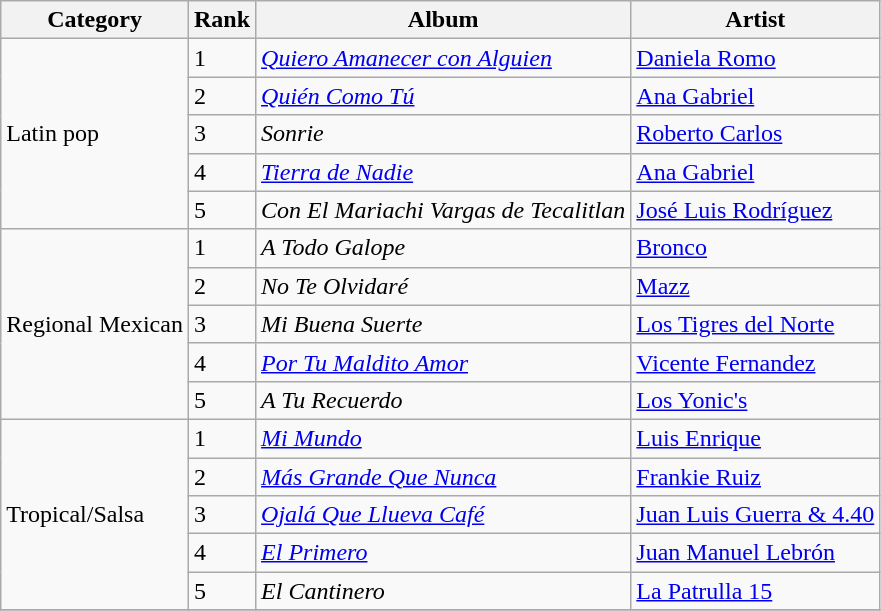<table class="wikitable sortable">
<tr>
<th>Category</th>
<th>Rank</th>
<th>Album</th>
<th>Artist</th>
</tr>
<tr>
<td rowspan="5">Latin pop</td>
<td>1</td>
<td><em><a href='#'>Quiero Amanecer con Alguien</a></em></td>
<td><a href='#'>Daniela Romo</a></td>
</tr>
<tr>
<td>2</td>
<td><em><a href='#'>Quién Como Tú</a></em></td>
<td><a href='#'>Ana Gabriel</a></td>
</tr>
<tr>
<td>3</td>
<td><em>Sonrie</em></td>
<td><a href='#'>Roberto Carlos</a></td>
</tr>
<tr>
<td>4</td>
<td><em><a href='#'>Tierra de Nadie</a></em></td>
<td><a href='#'>Ana Gabriel</a></td>
</tr>
<tr>
<td>5</td>
<td><em>Con El Mariachi Vargas de Tecalitlan</em></td>
<td><a href='#'>José Luis Rodríguez</a></td>
</tr>
<tr>
<td rowspan="5">Regional Mexican</td>
<td>1</td>
<td><em>A Todo Galope</em></td>
<td><a href='#'>Bronco</a></td>
</tr>
<tr>
<td>2</td>
<td><em>No Te Olvidaré</em></td>
<td><a href='#'>Mazz</a></td>
</tr>
<tr>
<td>3</td>
<td><em>Mi Buena Suerte</em></td>
<td><a href='#'>Los Tigres del Norte</a></td>
</tr>
<tr>
<td>4</td>
<td><em><a href='#'>Por Tu Maldito Amor</a></em></td>
<td><a href='#'>Vicente Fernandez</a></td>
</tr>
<tr>
<td>5</td>
<td><em>A Tu Recuerdo</em></td>
<td><a href='#'>Los Yonic's</a></td>
</tr>
<tr>
<td rowspan="5">Tropical/Salsa</td>
<td>1</td>
<td><em><a href='#'>Mi Mundo</a></em></td>
<td><a href='#'>Luis Enrique</a></td>
</tr>
<tr>
<td>2</td>
<td><em><a href='#'>Más Grande Que Nunca</a></em></td>
<td><a href='#'>Frankie Ruiz</a></td>
</tr>
<tr>
<td>3</td>
<td><em><a href='#'>Ojalá Que Llueva Café</a></em></td>
<td><a href='#'>Juan Luis Guerra & 4.40</a></td>
</tr>
<tr>
<td>4</td>
<td><em><a href='#'>El Primero</a></em></td>
<td><a href='#'>Juan Manuel Lebrón</a></td>
</tr>
<tr>
<td>5</td>
<td><em>El Cantinero</em></td>
<td><a href='#'>La Patrulla 15</a></td>
</tr>
<tr>
</tr>
</table>
